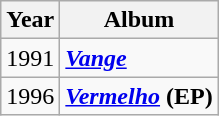<table class="wikitable">
<tr>
<th>Year</th>
<th>Album</th>
</tr>
<tr>
<td>1991</td>
<td><strong><em><a href='#'>Vange</a></em></strong> </td>
</tr>
<tr>
<td>1996</td>
<td><strong><em><a href='#'>Vermelho</a></em></strong> <strong>(EP)</strong></td>
</tr>
</table>
